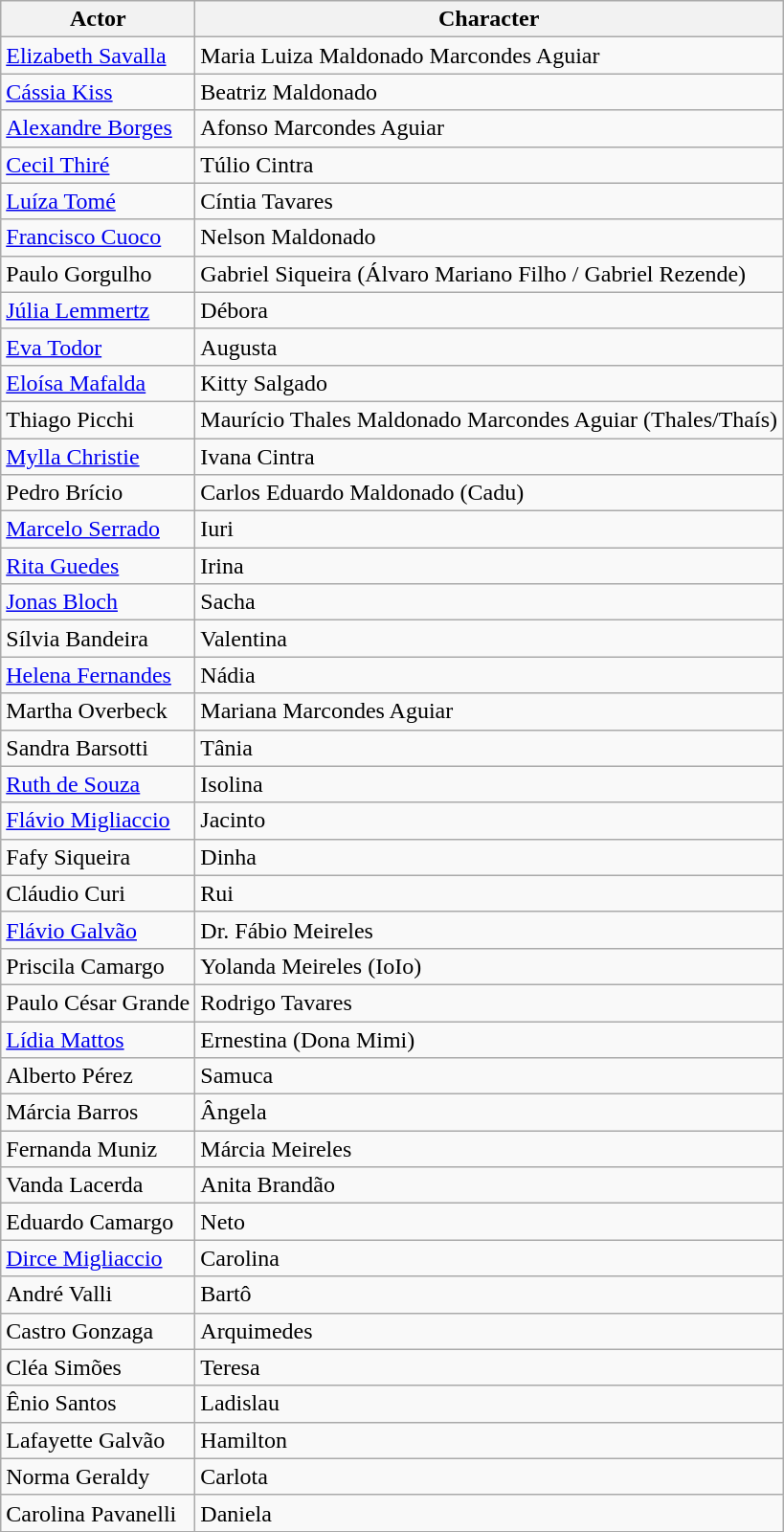<table class="wikitable sortable">
<tr>
<th>Actor</th>
<th>Character</th>
</tr>
<tr>
<td><a href='#'>Elizabeth Savalla</a></td>
<td>Maria Luiza Maldonado Marcondes Aguiar</td>
</tr>
<tr>
<td><a href='#'>Cássia Kiss</a></td>
<td>Beatriz Maldonado</td>
</tr>
<tr>
<td><a href='#'>Alexandre Borges</a></td>
<td>Afonso Marcondes Aguiar</td>
</tr>
<tr>
<td><a href='#'>Cecil Thiré</a></td>
<td>Túlio Cintra</td>
</tr>
<tr>
<td><a href='#'>Luíza Tomé</a></td>
<td>Cíntia Tavares</td>
</tr>
<tr>
<td><a href='#'>Francisco Cuoco</a></td>
<td>Nelson Maldonado</td>
</tr>
<tr>
<td>Paulo Gorgulho</td>
<td>Gabriel Siqueira (Álvaro Mariano Filho / Gabriel Rezende)</td>
</tr>
<tr>
<td><a href='#'>Júlia Lemmertz</a></td>
<td>Débora</td>
</tr>
<tr>
<td><a href='#'>Eva Todor</a></td>
<td>Augusta</td>
</tr>
<tr>
<td><a href='#'>Eloísa Mafalda</a></td>
<td>Kitty Salgado</td>
</tr>
<tr>
<td>Thiago Picchi</td>
<td>Maurício Thales Maldonado Marcondes Aguiar (Thales/Thaís)</td>
</tr>
<tr>
<td><a href='#'>Mylla Christie</a></td>
<td>Ivana Cintra</td>
</tr>
<tr>
<td>Pedro Brício</td>
<td>Carlos Eduardo Maldonado (Cadu)</td>
</tr>
<tr>
<td><a href='#'>Marcelo Serrado</a></td>
<td>Iuri</td>
</tr>
<tr>
<td><a href='#'>Rita Guedes</a></td>
<td>Irina</td>
</tr>
<tr>
<td><a href='#'>Jonas Bloch</a></td>
<td>Sacha</td>
</tr>
<tr>
<td>Sílvia Bandeira</td>
<td>Valentina</td>
</tr>
<tr>
<td><a href='#'>Helena Fernandes</a></td>
<td>Nádia</td>
</tr>
<tr>
<td>Martha Overbeck</td>
<td>Mariana Marcondes Aguiar</td>
</tr>
<tr>
<td>Sandra Barsotti</td>
<td>Tânia</td>
</tr>
<tr>
<td><a href='#'>Ruth de Souza</a></td>
<td>Isolina</td>
</tr>
<tr>
<td><a href='#'>Flávio Migliaccio</a></td>
<td>Jacinto</td>
</tr>
<tr>
<td>Fafy Siqueira</td>
<td>Dinha</td>
</tr>
<tr>
<td>Cláudio Curi</td>
<td>Rui</td>
</tr>
<tr>
<td><a href='#'>Flávio Galvão</a></td>
<td>Dr. Fábio Meireles</td>
</tr>
<tr>
<td>Priscila Camargo</td>
<td>Yolanda Meireles (IoIo)</td>
</tr>
<tr>
<td>Paulo César Grande</td>
<td>Rodrigo Tavares</td>
</tr>
<tr>
<td><a href='#'>Lídia Mattos</a></td>
<td>Ernestina (Dona Mimi)</td>
</tr>
<tr>
<td>Alberto Pérez</td>
<td>Samuca</td>
</tr>
<tr>
<td>Márcia Barros</td>
<td>Ângela</td>
</tr>
<tr>
<td>Fernanda Muniz</td>
<td>Márcia Meireles</td>
</tr>
<tr>
<td>Vanda Lacerda</td>
<td>Anita Brandão</td>
</tr>
<tr>
<td>Eduardo Camargo</td>
<td>Neto</td>
</tr>
<tr>
<td><a href='#'>Dirce Migliaccio</a></td>
<td>Carolina</td>
</tr>
<tr>
<td>André Valli</td>
<td>Bartô</td>
</tr>
<tr>
<td>Castro Gonzaga</td>
<td>Arquimedes</td>
</tr>
<tr>
<td>Cléa Simões</td>
<td>Teresa</td>
</tr>
<tr>
<td>Ênio Santos</td>
<td>Ladislau</td>
</tr>
<tr>
<td>Lafayette Galvão</td>
<td>Hamilton</td>
</tr>
<tr>
<td>Norma Geraldy</td>
<td>Carlota</td>
</tr>
<tr>
<td>Carolina Pavanelli</td>
<td>Daniela</td>
</tr>
<tr>
</tr>
</table>
